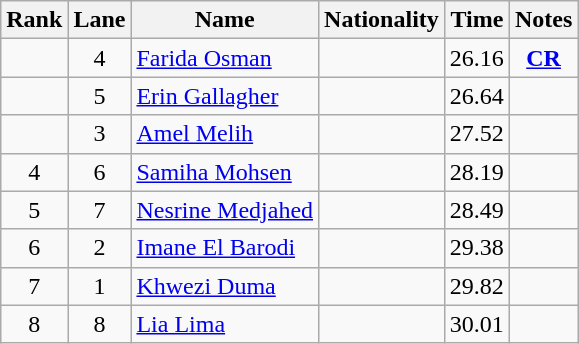<table class="wikitable sortable" style="text-align:center">
<tr>
<th>Rank</th>
<th>Lane</th>
<th>Name</th>
<th>Nationality</th>
<th>Time</th>
<th>Notes</th>
</tr>
<tr>
<td></td>
<td>4</td>
<td align=left><a href='#'>Farida Osman</a></td>
<td align=left></td>
<td>26.16</td>
<td><strong><a href='#'>CR</a></strong></td>
</tr>
<tr>
<td></td>
<td>5</td>
<td align=left><a href='#'>Erin Gallagher</a></td>
<td align=left></td>
<td>26.64</td>
<td></td>
</tr>
<tr>
<td></td>
<td>3</td>
<td align=left><a href='#'>Amel Melih</a></td>
<td align=left></td>
<td>27.52</td>
<td></td>
</tr>
<tr>
<td>4</td>
<td>6</td>
<td align=left><a href='#'>Samiha Mohsen</a></td>
<td align=left></td>
<td>28.19</td>
<td></td>
</tr>
<tr>
<td>5</td>
<td>7</td>
<td align=left><a href='#'>Nesrine Medjahed</a></td>
<td align=left></td>
<td>28.49</td>
<td></td>
</tr>
<tr>
<td>6</td>
<td>2</td>
<td align=left><a href='#'>Imane El Barodi</a></td>
<td align=left></td>
<td>29.38</td>
<td></td>
</tr>
<tr>
<td>7</td>
<td>1</td>
<td align=left><a href='#'>Khwezi Duma</a></td>
<td align=left></td>
<td>29.82</td>
<td></td>
</tr>
<tr>
<td>8</td>
<td>8</td>
<td align=left><a href='#'>Lia Lima</a></td>
<td align=left></td>
<td>30.01</td>
<td></td>
</tr>
</table>
